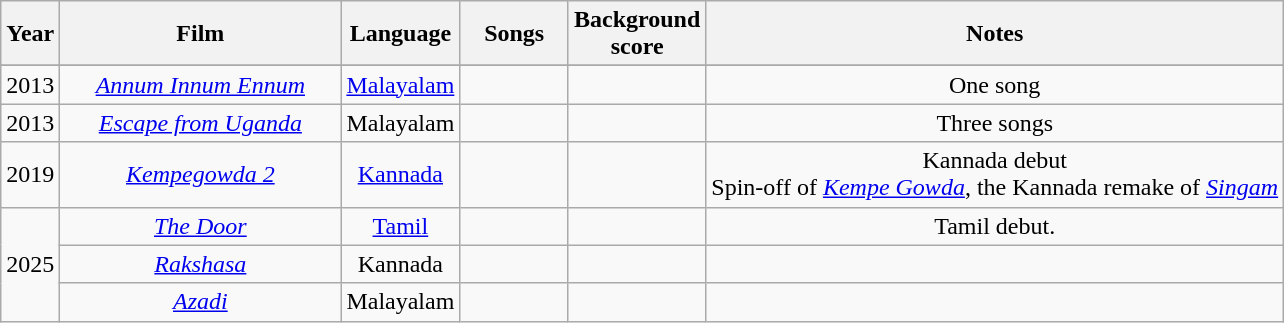<table class="wikitable" style="text-align:center;">
<tr>
<th width=30>Year</th>
<th width=180>Film</th>
<th width=70>Language</th>
<th width=65>Songs</th>
<th width=65>Background score</th>
<th>Notes</th>
</tr>
<tr align="center">
</tr>
<tr>
<td rowspan="1">2013</td>
<td><em><a href='#'>Annum Innum Ennum</a></em></td>
<td><a href='#'>Malayalam</a></td>
<td></td>
<td></td>
<td>One song</td>
</tr>
<tr>
<td rowspan="1">2013</td>
<td><em><a href='#'>Escape from Uganda</a></em></td>
<td>Malayalam</td>
<td></td>
<td></td>
<td>Three songs</td>
</tr>
<tr>
<td rowspan="1">2019</td>
<td><em><a href='#'>Kempegowda 2</a></em></td>
<td><a href='#'>Kannada</a></td>
<td></td>
<td></td>
<td>Kannada debut<br>Spin-off of <em><a href='#'>Kempe Gowda</a></em>, the Kannada remake of <em><a href='#'>Singam</a></em></td>
</tr>
<tr>
<td rowspan="3">2025</td>
<td><em><a href='#'>The Door</a></em></td>
<td><a href='#'>Tamil</a></td>
<td></td>
<td></td>
<td>Tamil debut.</td>
</tr>
<tr>
<td><em><a href='#'>Rakshasa</a></em></td>
<td>Kannada</td>
<td></td>
<td></td>
<td></td>
</tr>
<tr>
<td><em><a href='#'>Azadi</a></em></td>
<td>Malayalam</td>
<td></td>
<td></td>
<td></td>
</tr>
</table>
